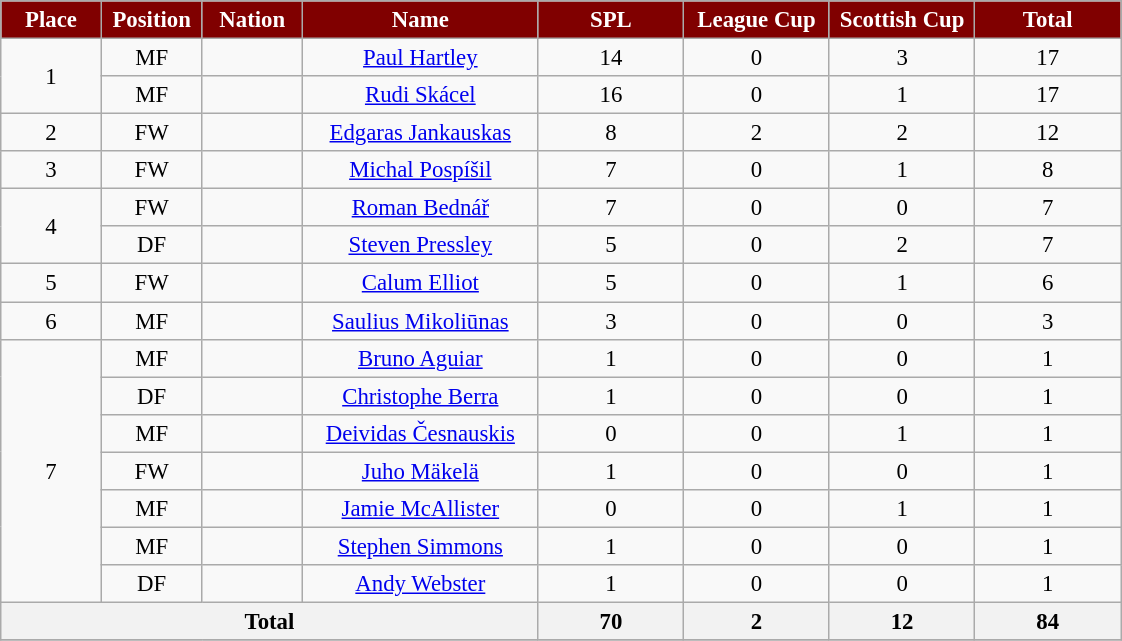<table class="wikitable" style="font-size: 95%; text-align: center;">
<tr>
<th style="background:maroon; color:white;" scope="col" width=60>Place</th>
<th style="background:maroon; color:white;" scope="col" width=60>Position</th>
<th style="background:maroon; color:white;" scope="col" width=60>Nation</th>
<th style="background:maroon; color:white;" scope="col" width=150>Name</th>
<th style="background:maroon; color:white;" scope="col" width=90>SPL</th>
<th style="background:maroon; color:white;" scope="col" width=90>League Cup</th>
<th style="background:maroon; color:white;" scope="col" width=90>Scottish Cup</th>
<th style="background:maroon; color:white;" scope="col" width=90>Total</th>
</tr>
<tr>
<td rowspan=2>1</td>
<td>MF</td>
<td></td>
<td><a href='#'>Paul Hartley</a></td>
<td>14</td>
<td>0</td>
<td>3</td>
<td>17</td>
</tr>
<tr>
<td>MF</td>
<td></td>
<td><a href='#'>Rudi Skácel</a></td>
<td>16</td>
<td>0</td>
<td>1</td>
<td>17</td>
</tr>
<tr>
<td>2</td>
<td>FW</td>
<td></td>
<td><a href='#'>Edgaras Jankauskas</a></td>
<td>8</td>
<td>2</td>
<td>2</td>
<td>12</td>
</tr>
<tr>
<td>3</td>
<td>FW</td>
<td></td>
<td><a href='#'>Michal Pospíšil</a></td>
<td>7</td>
<td>0</td>
<td>1</td>
<td>8</td>
</tr>
<tr>
<td rowspan=2>4</td>
<td>FW</td>
<td></td>
<td><a href='#'>Roman Bednář</a></td>
<td>7</td>
<td>0</td>
<td>0</td>
<td>7</td>
</tr>
<tr>
<td>DF</td>
<td></td>
<td><a href='#'>Steven Pressley</a></td>
<td>5</td>
<td>0</td>
<td>2</td>
<td>7</td>
</tr>
<tr>
<td>5</td>
<td>FW</td>
<td></td>
<td><a href='#'>Calum Elliot</a></td>
<td>5</td>
<td>0</td>
<td>1</td>
<td>6</td>
</tr>
<tr>
<td>6</td>
<td>MF</td>
<td></td>
<td><a href='#'>Saulius Mikoliūnas</a></td>
<td>3</td>
<td>0</td>
<td>0</td>
<td>3</td>
</tr>
<tr>
<td rowspan=7>7</td>
<td>MF</td>
<td></td>
<td><a href='#'>Bruno Aguiar</a></td>
<td>1</td>
<td>0</td>
<td>0</td>
<td>1</td>
</tr>
<tr>
<td>DF</td>
<td></td>
<td><a href='#'>Christophe Berra</a></td>
<td>1</td>
<td>0</td>
<td>0</td>
<td>1</td>
</tr>
<tr>
<td>MF</td>
<td></td>
<td><a href='#'>Deividas Česnauskis</a></td>
<td>0</td>
<td>0</td>
<td>1</td>
<td>1</td>
</tr>
<tr>
<td>FW</td>
<td></td>
<td><a href='#'>Juho Mäkelä</a></td>
<td>1</td>
<td>0</td>
<td>0</td>
<td>1</td>
</tr>
<tr>
<td>MF</td>
<td></td>
<td><a href='#'>Jamie McAllister</a></td>
<td>0</td>
<td>0</td>
<td>1</td>
<td>1</td>
</tr>
<tr>
<td>MF</td>
<td></td>
<td><a href='#'>Stephen Simmons</a></td>
<td>1</td>
<td>0</td>
<td>0</td>
<td>1</td>
</tr>
<tr>
<td>DF</td>
<td></td>
<td><a href='#'>Andy Webster</a></td>
<td>1</td>
<td>0</td>
<td>0</td>
<td>1</td>
</tr>
<tr>
<th colspan=4>Total</th>
<th>70</th>
<th>2</th>
<th>12</th>
<th>84</th>
</tr>
<tr>
</tr>
</table>
